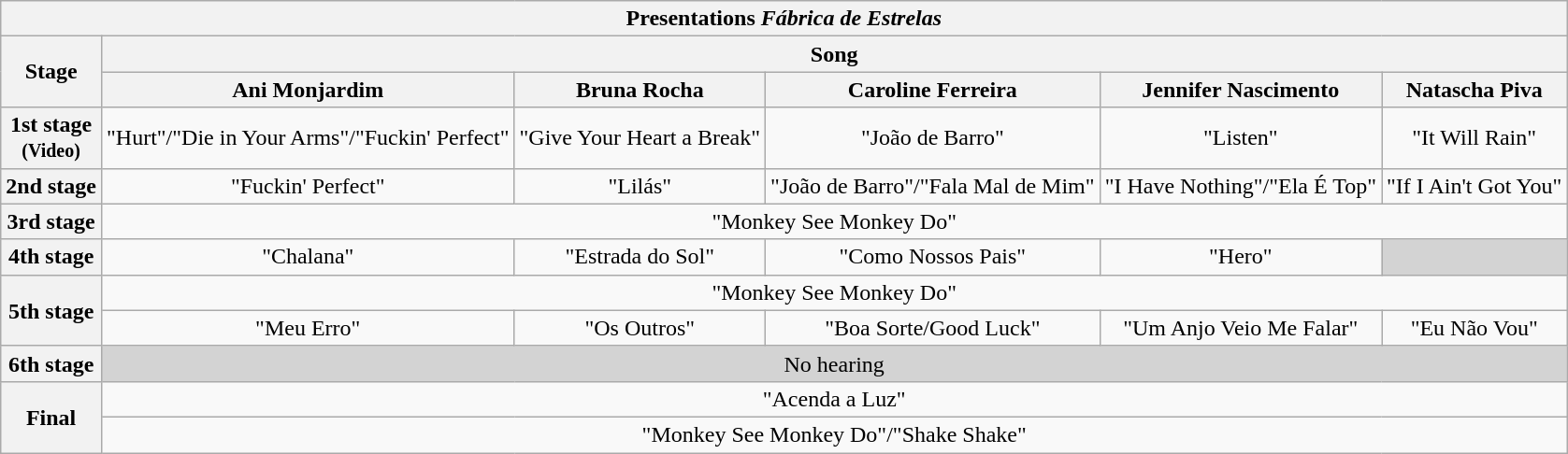<table class="wikitable collapsible collapsed" style="text-align:center;">
<tr>
<th colspan="6">Presentations <em>Fábrica de Estrelas</em></th>
</tr>
<tr>
<th style="text-align:centre" rowspan="2">Stage</th>
<th style="text-align:centre" colspan="5">Song</th>
</tr>
<tr>
<th style="text-align:centre">Ani Monjardim</th>
<th style="text-align:centre">Bruna Rocha</th>
<th style="text-align:centre">Caroline Ferreira</th>
<th style="text-align:centre">Jennifer Nascimento</th>
<th style="text-align:centre">Natascha Piva</th>
</tr>
<tr>
<th>1st stage<br><small>(Video)</small></th>
<td>"Hurt"/"Die in Your Arms"/"Fuckin' Perfect"</td>
<td>"Give Your Heart a Break"</td>
<td>"João de Barro"</td>
<td>"Listen"</td>
<td>"It Will Rain"</td>
</tr>
<tr>
<th>2nd stage</th>
<td>"Fuckin' Perfect"</td>
<td>"Lilás"</td>
<td>"João de Barro"/"Fala Mal de Mim"</td>
<td>"I Have Nothing"/"Ela É Top"</td>
<td>"If I Ain't Got You"</td>
</tr>
<tr>
<th>3rd stage</th>
<td colspan="5">"Monkey See Monkey Do"</td>
</tr>
<tr>
<th>4th stage</th>
<td>"Chalana"</td>
<td>"Estrada do Sol"</td>
<td>"Como Nossos Pais"</td>
<td>"Hero"</td>
<td style="background-color:lightgrey;"></td>
</tr>
<tr>
<th rowspan="2">5th stage</th>
<td colspan="5">"Monkey See Monkey Do"</td>
</tr>
<tr>
<td>"Meu Erro"</td>
<td>"Os Outros"</td>
<td>"Boa Sorte/Good Luck"</td>
<td>"Um Anjo Veio Me Falar"</td>
<td>"Eu Não Vou"</td>
</tr>
<tr>
<th>6th stage</th>
<td colspan="5" style="background-color:lightgrey;">No hearing</td>
</tr>
<tr>
<th rowspan="2">Final</th>
<td colspan="5">"Acenda a Luz"</td>
</tr>
<tr>
<td colspan="5">"Monkey See Monkey Do"/"Shake Shake"</td>
</tr>
</table>
